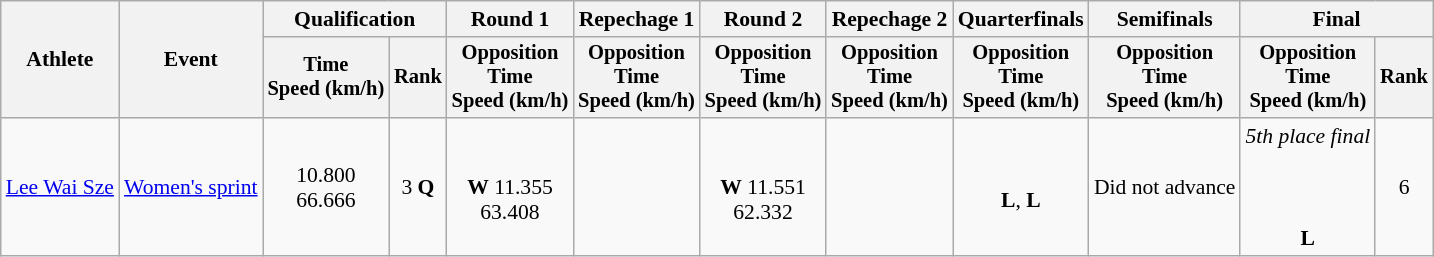<table class="wikitable" style="font-size:90%">
<tr>
<th rowspan=2>Athlete</th>
<th rowspan=2>Event</th>
<th colspan=2>Qualification</th>
<th>Round 1</th>
<th>Repechage 1</th>
<th>Round 2</th>
<th>Repechage 2</th>
<th>Quarterfinals</th>
<th>Semifinals</th>
<th colspan=2>Final</th>
</tr>
<tr style="font-size:95%">
<th>Time<br>Speed (km/h)</th>
<th>Rank</th>
<th>Opposition<br>Time<br>Speed (km/h)</th>
<th>Opposition<br>Time<br>Speed (km/h)</th>
<th>Opposition<br>Time<br>Speed (km/h)</th>
<th>Opposition<br>Time<br>Speed (km/h)</th>
<th>Opposition<br>Time<br>Speed (km/h)</th>
<th>Opposition<br>Time<br>Speed (km/h)</th>
<th>Opposition<br>Time<br>Speed (km/h)</th>
<th>Rank</th>
</tr>
<tr align=center>
<td align=left><a href='#'>Lee Wai Sze</a></td>
<td align=left><a href='#'>Women's sprint</a></td>
<td>10.800<br>66.666</td>
<td>3 <strong>Q</strong></td>
<td><br><strong>W</strong> 11.355<br>63.408</td>
<td></td>
<td><br><strong>W</strong> 11.551<br>62.332</td>
<td></td>
<td><br><strong>L</strong>, <strong>L</strong></td>
<td>Did not advance</td>
<td><em>5th place final</em><br><br><br><br><strong>L</strong></td>
<td>6</td>
</tr>
</table>
